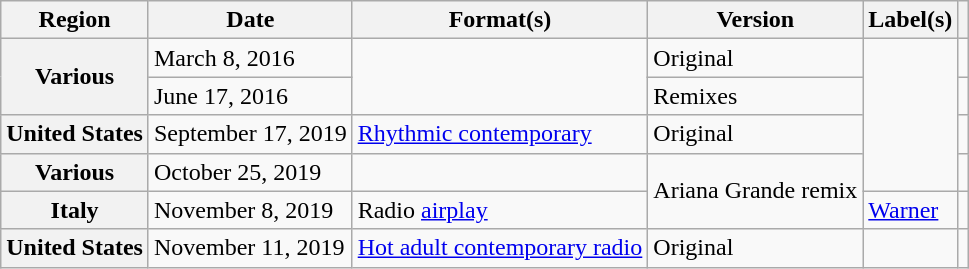<table class="wikitable plainrowheaders">
<tr>
<th scope="col">Region</th>
<th scope="col">Date</th>
<th scope="col">Format(s)</th>
<th scope="col">Version</th>
<th scope="col">Label(s)</th>
<th scope="col"></th>
</tr>
<tr>
<th scope="row" rowspan="2">Various</th>
<td>March 8, 2016</td>
<td rowspan="2"></td>
<td>Original</td>
<td rowspan="4"></td>
<td align="center"></td>
</tr>
<tr>
<td>June 17, 2016</td>
<td>Remixes</td>
<td align="center"></td>
</tr>
<tr>
<th scope="row">United States</th>
<td>September 17, 2019</td>
<td><a href='#'>Rhythmic contemporary</a></td>
<td>Original</td>
<td align="center"></td>
</tr>
<tr>
<th scope="row">Various</th>
<td>October 25, 2019</td>
<td></td>
<td rowspan="2">Ariana Grande remix</td>
<td align="center"></td>
</tr>
<tr>
<th scope="row">Italy</th>
<td>November 8, 2019</td>
<td>Radio <a href='#'>airplay</a></td>
<td><a href='#'>Warner</a></td>
<td align="center"></td>
</tr>
<tr>
<th scope="row">United States</th>
<td>November 11, 2019</td>
<td><a href='#'>Hot adult contemporary radio</a></td>
<td>Original</td>
<td></td>
<td align="center"></td>
</tr>
</table>
